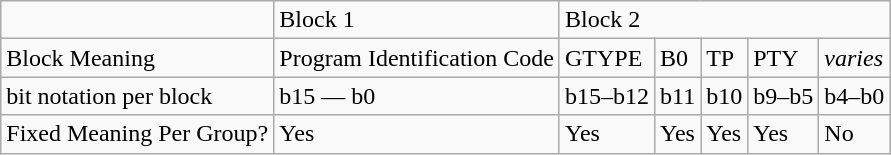<table class="wikitable">
<tr>
<td></td>
<td>Block 1</td>
<td colspan="5">Block 2</td>
</tr>
<tr>
<td>Block Meaning</td>
<td>Program Identification Code</td>
<td>GTYPE</td>
<td>B0</td>
<td>TP</td>
<td>PTY</td>
<td><em>varies</em></td>
</tr>
<tr>
<td>bit notation per block</td>
<td>b15 — b0</td>
<td>b15–b12</td>
<td>b11</td>
<td>b10</td>
<td>b9–b5</td>
<td>b4–b0</td>
</tr>
<tr>
<td>Fixed Meaning Per Group?</td>
<td>Yes</td>
<td>Yes</td>
<td>Yes</td>
<td>Yes</td>
<td>Yes</td>
<td>No</td>
</tr>
</table>
